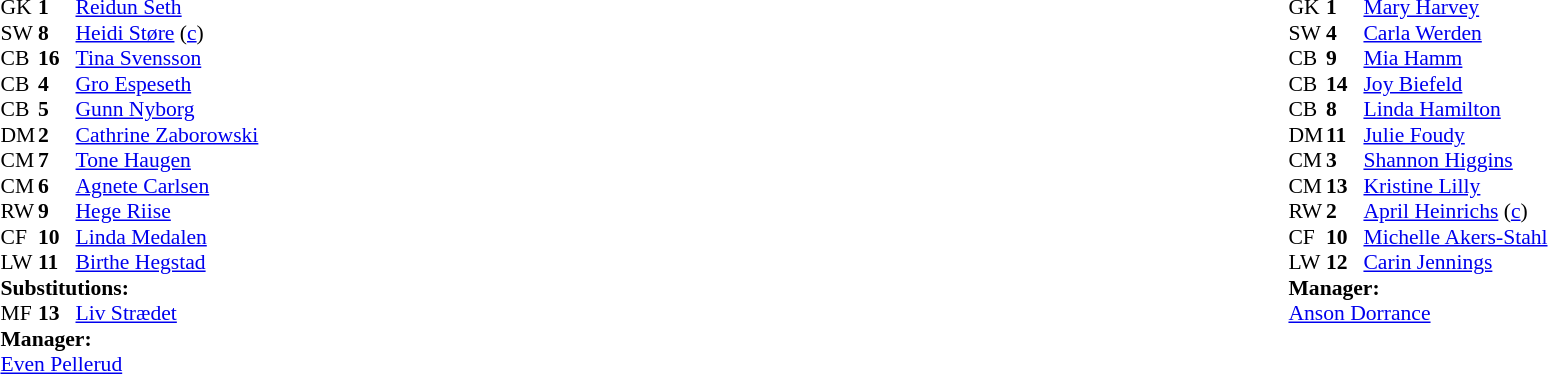<table width="100%">
<tr>
<td valign="top" width="40%"><br><table style="font-size:90%" cellspacing="0" cellpadding="0">
<tr>
<th width=25></th>
<th width=25></th>
</tr>
<tr>
<td>GK</td>
<td><strong>1</strong></td>
<td><a href='#'>Reidun Seth</a></td>
</tr>
<tr>
<td>SW</td>
<td><strong>8</strong></td>
<td><a href='#'>Heidi Støre</a> (<a href='#'>c</a>)</td>
</tr>
<tr>
<td>CB</td>
<td><strong>16</strong></td>
<td><a href='#'>Tina Svensson</a></td>
</tr>
<tr>
<td>CB</td>
<td><strong>4</strong></td>
<td><a href='#'>Gro Espeseth</a></td>
</tr>
<tr>
<td>CB</td>
<td><strong>5</strong></td>
<td><a href='#'>Gunn Nyborg</a></td>
</tr>
<tr>
<td>DM</td>
<td><strong>2</strong></td>
<td><a href='#'>Cathrine Zaborowski</a></td>
<td></td>
<td></td>
</tr>
<tr>
<td>CM</td>
<td><strong>7</strong></td>
<td><a href='#'>Tone Haugen</a></td>
</tr>
<tr>
<td>CM</td>
<td><strong>6</strong></td>
<td><a href='#'>Agnete Carlsen</a></td>
</tr>
<tr>
<td>RW</td>
<td><strong>9</strong></td>
<td><a href='#'>Hege Riise</a></td>
</tr>
<tr>
<td>CF</td>
<td><strong>10</strong></td>
<td><a href='#'>Linda Medalen</a></td>
</tr>
<tr>
<td>LW</td>
<td><strong>11</strong></td>
<td><a href='#'>Birthe Hegstad</a></td>
</tr>
<tr>
<td colspan=3><strong>Substitutions:</strong></td>
</tr>
<tr>
<td>MF</td>
<td><strong>13</strong></td>
<td><a href='#'>Liv Strædet</a></td>
<td></td>
<td></td>
</tr>
<tr>
<td colspan=3><strong>Manager:</strong></td>
</tr>
<tr>
<td colspan=3><a href='#'>Even Pellerud</a></td>
</tr>
</table>
</td>
<td valign="top"></td>
<td valign="top" width="50%"><br><table style="font-size:90%; margin:auto" cellspacing="0" cellpadding="0">
<tr>
<th width=25></th>
<th width=25></th>
</tr>
<tr>
<td>GK</td>
<td><strong>1</strong></td>
<td><a href='#'>Mary Harvey</a></td>
</tr>
<tr>
<td>SW</td>
<td><strong>4</strong></td>
<td><a href='#'>Carla Werden</a></td>
</tr>
<tr>
<td>CB</td>
<td><strong>9</strong></td>
<td><a href='#'>Mia Hamm</a></td>
</tr>
<tr>
<td>CB</td>
<td><strong>14</strong></td>
<td><a href='#'>Joy Biefeld</a></td>
</tr>
<tr>
<td>CB</td>
<td><strong>8</strong></td>
<td><a href='#'>Linda Hamilton</a></td>
</tr>
<tr>
<td>DM</td>
<td><strong>11</strong></td>
<td><a href='#'>Julie Foudy</a></td>
</tr>
<tr>
<td>CM</td>
<td><strong>3</strong></td>
<td><a href='#'>Shannon Higgins</a></td>
</tr>
<tr>
<td>CM</td>
<td><strong>13</strong></td>
<td><a href='#'>Kristine Lilly</a></td>
</tr>
<tr>
<td>RW</td>
<td><strong>2</strong></td>
<td><a href='#'>April Heinrichs</a> (<a href='#'>c</a>)</td>
</tr>
<tr>
<td>CF</td>
<td><strong>10</strong></td>
<td><a href='#'>Michelle Akers-Stahl</a></td>
<td></td>
</tr>
<tr>
<td>LW</td>
<td><strong>12</strong></td>
<td><a href='#'>Carin Jennings</a></td>
</tr>
<tr>
<td colspan=3><strong>Manager:</strong></td>
</tr>
<tr>
<td colspan=3><a href='#'>Anson Dorrance</a></td>
</tr>
</table>
</td>
</tr>
</table>
